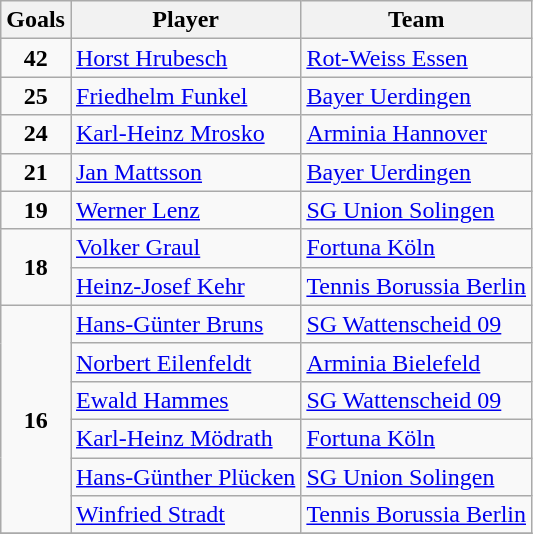<table class="wikitable">
<tr>
<th>Goals</th>
<th>Player</th>
<th>Team</th>
</tr>
<tr>
<td rowspan="1" align=center><strong>42</strong></td>
<td> <a href='#'>Horst Hrubesch</a></td>
<td><a href='#'>Rot-Weiss Essen</a></td>
</tr>
<tr>
<td rowspan="1" align=center><strong>25</strong></td>
<td> <a href='#'>Friedhelm Funkel</a></td>
<td><a href='#'>Bayer Uerdingen</a></td>
</tr>
<tr>
<td rowspan="1" align=center><strong>24</strong></td>
<td> <a href='#'>Karl-Heinz Mrosko</a></td>
<td><a href='#'>Arminia Hannover</a></td>
</tr>
<tr>
<td rowspan="1" align=center><strong>21</strong></td>
<td> <a href='#'>Jan Mattsson</a></td>
<td><a href='#'>Bayer Uerdingen</a></td>
</tr>
<tr>
<td rowspan="1" align=center><strong>19</strong></td>
<td> <a href='#'>Werner Lenz</a></td>
<td><a href='#'>SG Union Solingen</a></td>
</tr>
<tr>
<td rowspan="2" align=center><strong>18</strong></td>
<td> <a href='#'>Volker Graul</a></td>
<td><a href='#'>Fortuna Köln</a></td>
</tr>
<tr>
<td> <a href='#'>Heinz-Josef Kehr</a></td>
<td><a href='#'>Tennis Borussia Berlin</a></td>
</tr>
<tr>
<td rowspan="6" align=center><strong>16</strong></td>
<td> <a href='#'>Hans-Günter Bruns</a></td>
<td><a href='#'>SG Wattenscheid 09</a></td>
</tr>
<tr>
<td> <a href='#'>Norbert Eilenfeldt</a></td>
<td><a href='#'>Arminia Bielefeld</a></td>
</tr>
<tr>
<td> <a href='#'>Ewald Hammes</a></td>
<td><a href='#'>SG Wattenscheid 09</a></td>
</tr>
<tr>
<td> <a href='#'>Karl-Heinz Mödrath</a></td>
<td><a href='#'>Fortuna Köln</a></td>
</tr>
<tr>
<td> <a href='#'>Hans-Günther Plücken</a></td>
<td><a href='#'>SG Union Solingen</a></td>
</tr>
<tr>
<td> <a href='#'>Winfried Stradt</a></td>
<td><a href='#'>Tennis Borussia Berlin</a></td>
</tr>
<tr>
</tr>
</table>
